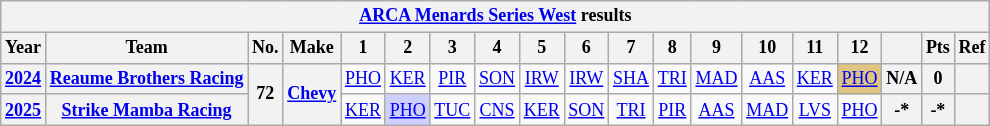<table class="wikitable" style="text-align:center; font-size:75%">
<tr>
<th colspan=19><a href='#'>ARCA Menards Series West</a> results</th>
</tr>
<tr>
<th>Year</th>
<th>Team</th>
<th>No.</th>
<th>Make</th>
<th>1</th>
<th>2</th>
<th>3</th>
<th>4</th>
<th>5</th>
<th>6</th>
<th>7</th>
<th>8</th>
<th>9</th>
<th>10</th>
<th>11</th>
<th>12</th>
<th></th>
<th>Pts</th>
<th>Ref</th>
</tr>
<tr>
<th><a href='#'>2024</a></th>
<th><a href='#'>Reaume Brothers Racing</a></th>
<th rowspan=2>72</th>
<th rowspan=2><a href='#'>Chevy</a></th>
<td><a href='#'>PHO</a></td>
<td><a href='#'>KER</a></td>
<td><a href='#'>PIR</a></td>
<td><a href='#'>SON</a></td>
<td><a href='#'>IRW</a></td>
<td><a href='#'>IRW</a></td>
<td><a href='#'>SHA</a></td>
<td><a href='#'>TRI</a></td>
<td><a href='#'>MAD</a></td>
<td><a href='#'>AAS</a></td>
<td><a href='#'>KER</a></td>
<td style="background:#DFC484;"><a href='#'>PHO</a><br></td>
<th>N/A</th>
<th>0</th>
<th></th>
</tr>
<tr>
<th><a href='#'>2025</a></th>
<th><a href='#'>Strike Mamba Racing</a></th>
<td><a href='#'>KER</a></td>
<td style="background:#CFCFFF;"><a href='#'>PHO</a><br></td>
<td><a href='#'>TUC</a></td>
<td><a href='#'>CNS</a></td>
<td><a href='#'>KER</a></td>
<td><a href='#'>SON</a></td>
<td><a href='#'>TRI</a></td>
<td><a href='#'>PIR</a></td>
<td><a href='#'>AAS</a></td>
<td><a href='#'>MAD</a></td>
<td><a href='#'>LVS</a></td>
<td><a href='#'>PHO</a></td>
<th>-*</th>
<th>-*</th>
<th></th>
</tr>
</table>
